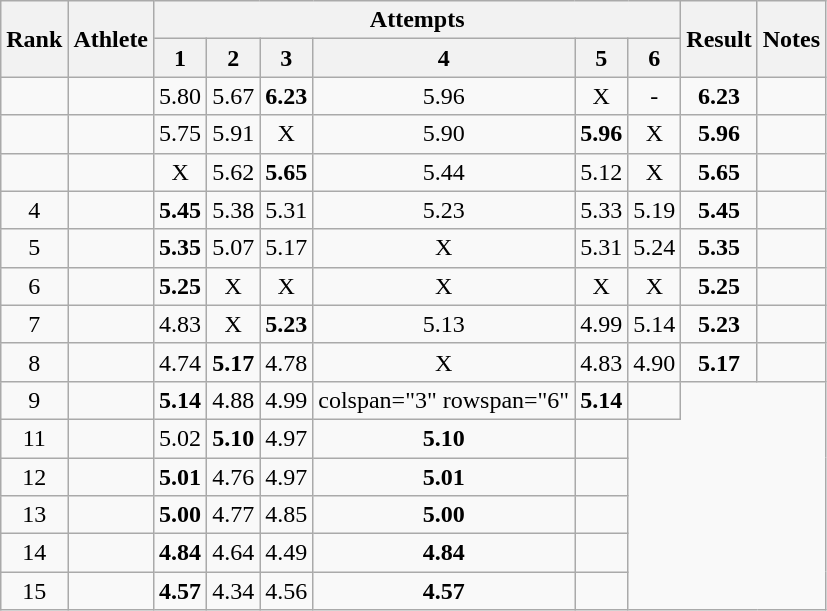<table class='wikitable'>
<tr>
<th rowspan=2>Rank</th>
<th rowspan=2>Athlete</th>
<th colspan=6>Attempts</th>
<th rowspan="2">Result</th>
<th rowspan="2">Notes</th>
</tr>
<tr>
<th>1</th>
<th>2</th>
<th>3</th>
<th>4</th>
<th>5</th>
<th>6</th>
</tr>
<tr align=center>
<td></td>
<td align=left></td>
<td>5.80</td>
<td>5.67</td>
<td><strong>6.23</strong></td>
<td>5.96</td>
<td>X</td>
<td>-</td>
<td><strong> 6.23 </strong></td>
<td></td>
</tr>
<tr align=center>
<td></td>
<td align=left></td>
<td>5.75</td>
<td>5.91</td>
<td>X</td>
<td>5.90</td>
<td><strong>5.96</strong></td>
<td>X</td>
<td><strong> 5.96 </strong></td>
<td></td>
</tr>
<tr align=center>
<td></td>
<td align=left></td>
<td>X</td>
<td>5.62</td>
<td><strong>5.65</strong></td>
<td>5.44</td>
<td>5.12</td>
<td>X</td>
<td><strong> 5.65 </strong></td>
<td></td>
</tr>
<tr align=center>
<td>4</td>
<td align=left></td>
<td><strong>5.45</strong></td>
<td>5.38</td>
<td>5.31</td>
<td>5.23</td>
<td>5.33</td>
<td>5.19</td>
<td><strong> 5.45 </strong></td>
<td></td>
</tr>
<tr align=center>
<td>5</td>
<td align=left></td>
<td><strong>5.35</strong></td>
<td>5.07</td>
<td>5.17</td>
<td>X</td>
<td>5.31</td>
<td>5.24</td>
<td><strong> 5.35 </strong></td>
<td></td>
</tr>
<tr align=center>
<td>6</td>
<td align=left></td>
<td><strong>5.25</strong></td>
<td>X</td>
<td>X</td>
<td>X</td>
<td>X</td>
<td>X</td>
<td><strong> 5.25 </strong></td>
<td></td>
</tr>
<tr align=center>
<td>7</td>
<td align=left></td>
<td>4.83</td>
<td>X</td>
<td><strong>5.23</strong></td>
<td>5.13</td>
<td>4.99</td>
<td>5.14</td>
<td><strong> 5.23 </strong></td>
<td></td>
</tr>
<tr align=center>
<td>8</td>
<td align=left></td>
<td>4.74</td>
<td><strong>5.17</strong></td>
<td>4.78</td>
<td>X</td>
<td>4.83</td>
<td>4.90</td>
<td><strong> 5.17 </strong></td>
<td></td>
</tr>
<tr align=center>
<td>9</td>
<td align=left></td>
<td><strong>5.14</strong></td>
<td>4.88</td>
<td>4.99</td>
<td>colspan="3" rowspan="6" </td>
<td><strong> 5.14 </strong></td>
<td></td>
</tr>
<tr align=center>
<td>11</td>
<td align=left></td>
<td>5.02</td>
<td><strong>5.10</strong></td>
<td>4.97</td>
<td><strong> 5.10 </strong></td>
<td></td>
</tr>
<tr align=center>
<td>12</td>
<td align=left></td>
<td><strong>5.01</strong></td>
<td>4.76</td>
<td>4.97</td>
<td><strong> 5.01 </strong></td>
<td></td>
</tr>
<tr align=center>
<td>13</td>
<td align=left></td>
<td><strong>5.00</strong></td>
<td>4.77</td>
<td>4.85</td>
<td><strong> 5.00 </strong></td>
<td></td>
</tr>
<tr align=center>
<td>14</td>
<td align=left></td>
<td><strong>4.84</strong></td>
<td>4.64</td>
<td>4.49</td>
<td><strong> 4.84 </strong></td>
<td></td>
</tr>
<tr align=center>
<td>15</td>
<td align=left></td>
<td><strong>4.57</strong></td>
<td>4.34</td>
<td>4.56</td>
<td><strong> 4.57 </strong></td>
<td></td>
</tr>
</table>
